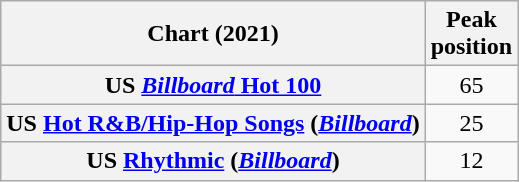<table class="wikitable sortable plainrowheaders" style="text-align:center">
<tr>
<th scope="col">Chart (2021)</th>
<th scope="col">Peak<br>position</th>
</tr>
<tr>
<th scope="row">US <a href='#'><em>Billboard</em> Hot 100</a></th>
<td>65</td>
</tr>
<tr>
<th scope="row">US <a href='#'>Hot R&B/Hip-Hop Songs</a> (<em><a href='#'>Billboard</a></em>)</th>
<td>25</td>
</tr>
<tr>
<th scope="row">US <a href='#'>Rhythmic</a> (<em><a href='#'>Billboard</a></em>)</th>
<td>12</td>
</tr>
</table>
